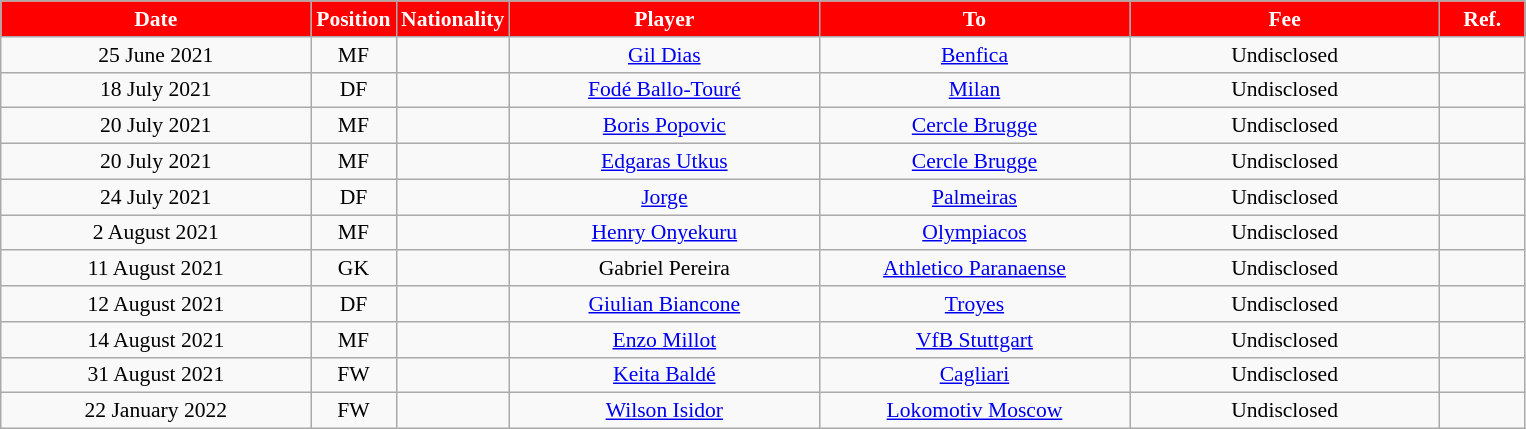<table class="wikitable"  style="text-align:center; font-size:90%; ">
<tr>
<th style="background:#ff0000; color:white; width:200px;">Date</th>
<th style="background:#ff0000; color:white; width:50px;">Position</th>
<th style="background:#ff0000; color:white; width:50px;">Nationality</th>
<th style="background:#ff0000; color:white; width:200px;">Player</th>
<th style="background:#ff0000; color:white; width:200px;">To</th>
<th style="background:#ff0000; color:white; width:200px;">Fee</th>
<th style="background:#ff0000; color:white; width:50px;">Ref.</th>
</tr>
<tr>
<td>25 June 2021</td>
<td>MF</td>
<td></td>
<td><a href='#'>Gil Dias</a></td>
<td><a href='#'>Benfica</a></td>
<td>Undisclosed</td>
<td></td>
</tr>
<tr>
<td>18 July 2021</td>
<td>DF</td>
<td></td>
<td><a href='#'>Fodé Ballo-Touré</a></td>
<td><a href='#'>Milan</a></td>
<td>Undisclosed</td>
<td></td>
</tr>
<tr>
<td>20 July 2021</td>
<td>MF</td>
<td></td>
<td><a href='#'>Boris Popovic</a></td>
<td><a href='#'>Cercle Brugge</a></td>
<td>Undisclosed</td>
<td></td>
</tr>
<tr>
<td>20 July 2021</td>
<td>MF</td>
<td></td>
<td><a href='#'>Edgaras Utkus</a></td>
<td><a href='#'>Cercle Brugge</a></td>
<td>Undisclosed</td>
<td></td>
</tr>
<tr>
<td>24 July 2021</td>
<td>DF</td>
<td></td>
<td><a href='#'>Jorge</a></td>
<td><a href='#'>Palmeiras</a></td>
<td>Undisclosed</td>
<td></td>
</tr>
<tr>
<td>2 August 2021</td>
<td>MF</td>
<td></td>
<td><a href='#'>Henry Onyekuru</a></td>
<td><a href='#'>Olympiacos</a></td>
<td>Undisclosed</td>
<td></td>
</tr>
<tr>
<td>11 August 2021</td>
<td>GK</td>
<td></td>
<td>Gabriel Pereira</td>
<td><a href='#'>Athletico Paranaense</a></td>
<td>Undisclosed</td>
<td></td>
</tr>
<tr>
<td>12 August 2021</td>
<td>DF</td>
<td></td>
<td><a href='#'>Giulian Biancone</a></td>
<td><a href='#'>Troyes</a></td>
<td>Undisclosed</td>
<td></td>
</tr>
<tr>
<td>14 August 2021</td>
<td>MF</td>
<td></td>
<td><a href='#'>Enzo Millot</a></td>
<td><a href='#'>VfB Stuttgart</a></td>
<td>Undisclosed</td>
<td></td>
</tr>
<tr>
<td>31 August 2021</td>
<td>FW</td>
<td></td>
<td><a href='#'>Keita Baldé</a></td>
<td><a href='#'>Cagliari</a></td>
<td>Undisclosed</td>
<td></td>
</tr>
<tr>
<td>22 January 2022</td>
<td>FW</td>
<td></td>
<td><a href='#'>Wilson Isidor</a></td>
<td><a href='#'>Lokomotiv Moscow</a></td>
<td>Undisclosed</td>
<td></td>
</tr>
</table>
